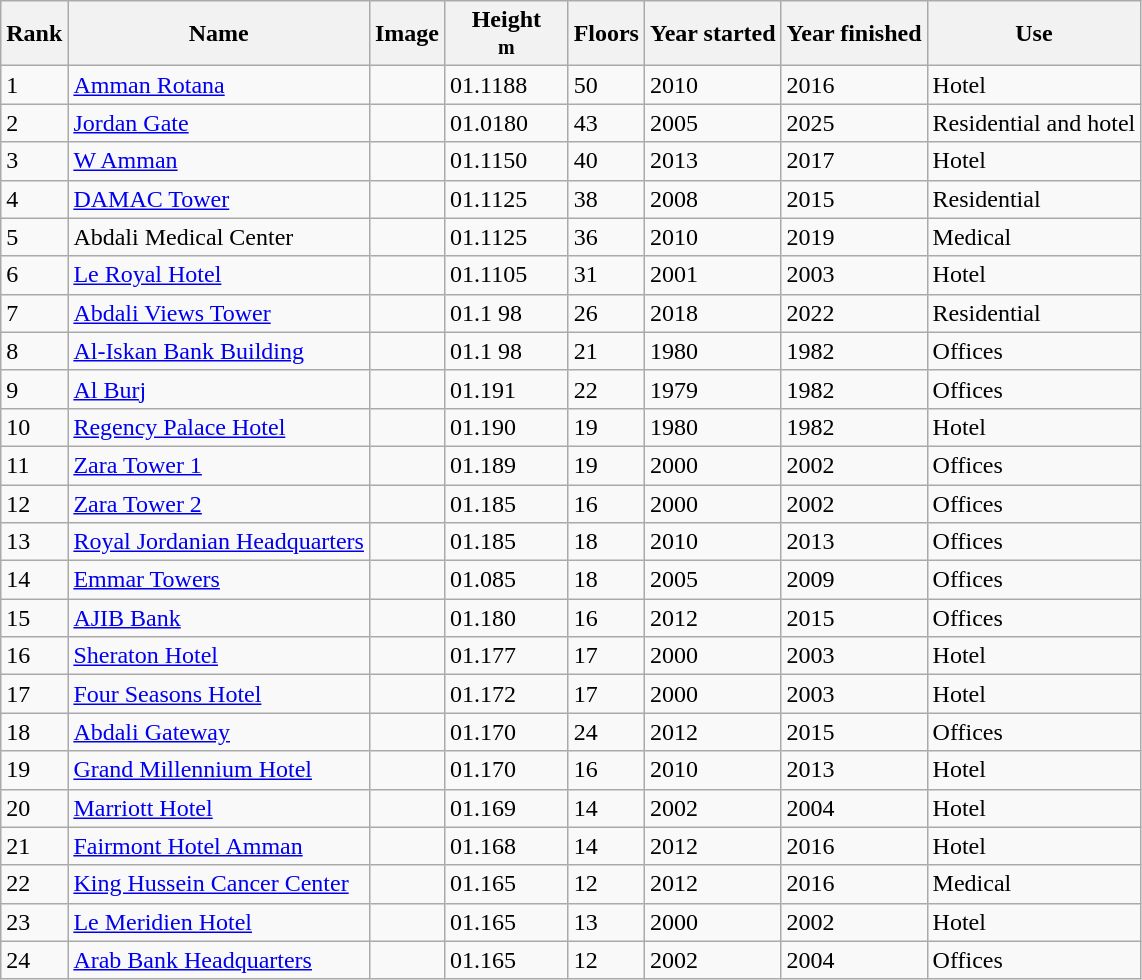<table class="wikitable sortable">
<tr>
<th>Rank</th>
<th>Name</th>
<th class="unsortable">Image</th>
<th width="75">Height<br><small>m</small></th>
<th>Floors</th>
<th>Year started</th>
<th>Year finished</th>
<th>Use</th>
</tr>
<tr>
<td>1</td>
<td><a href='#'>Amman Rotana</a></td>
<td></td>
<td><span>01.1</span>188</td>
<td>50</td>
<td>2010</td>
<td>2016</td>
<td>Hotel</td>
</tr>
<tr>
<td>2</td>
<td><a href='#'>Jordan Gate</a></td>
<td></td>
<td><span>01.0</span>180</td>
<td>43</td>
<td>2005</td>
<td>2025</td>
<td>Residential and hotel</td>
</tr>
<tr>
<td>3</td>
<td><a href='#'>W Amman</a></td>
<td></td>
<td><span>01.1</span>150</td>
<td>40</td>
<td>2013</td>
<td>2017</td>
<td>Hotel</td>
</tr>
<tr>
<td>4</td>
<td><a href='#'>DAMAC Tower</a></td>
<td></td>
<td><span>01.1</span>125</td>
<td>38</td>
<td>2008</td>
<td>2015</td>
<td>Residential</td>
</tr>
<tr>
<td>5</td>
<td>Abdali Medical Center</td>
<td></td>
<td><span>01.1</span>125</td>
<td>36</td>
<td>2010</td>
<td>2019</td>
<td>Medical</td>
</tr>
<tr>
<td>6</td>
<td><a href='#'>Le Royal Hotel</a></td>
<td></td>
<td><span>01.1</span>105</td>
<td>31</td>
<td>2001</td>
<td>2003</td>
<td>Hotel</td>
</tr>
<tr>
<td>7</td>
<td><a href='#'>Abdali Views Tower</a></td>
<td></td>
<td><span>01.1</span> 98</td>
<td>26</td>
<td>2018</td>
<td>2022</td>
<td>Residential</td>
</tr>
<tr>
<td>8</td>
<td><a href='#'>Al-Iskan Bank Building</a></td>
<td></td>
<td><span>01.1</span> 98</td>
<td>21</td>
<td>1980</td>
<td>1982</td>
<td>Offices</td>
</tr>
<tr>
<td>9</td>
<td><a href='#'>Al Burj</a></td>
<td></td>
<td><span>01.1</span>91</td>
<td>22</td>
<td>1979</td>
<td>1982</td>
<td>Offices</td>
</tr>
<tr>
<td>10</td>
<td><a href='#'>Regency Palace Hotel</a></td>
<td></td>
<td><span>01.1</span>90</td>
<td>19</td>
<td>1980</td>
<td>1982</td>
<td>Hotel</td>
</tr>
<tr>
<td>11</td>
<td><a href='#'>Zara Tower 1</a></td>
<td></td>
<td><span>01.1</span>89</td>
<td>19</td>
<td>2000</td>
<td>2002</td>
<td>Offices</td>
</tr>
<tr>
<td>12</td>
<td><a href='#'>Zara Tower 2</a></td>
<td></td>
<td><span>01.1</span>85</td>
<td>16</td>
<td>2000</td>
<td>2002</td>
<td>Offices</td>
</tr>
<tr>
<td>13</td>
<td><a href='#'> Royal Jordanian Headquarters</a></td>
<td></td>
<td><span>01.1</span>85</td>
<td>18</td>
<td>2010</td>
<td>2013</td>
<td>Offices</td>
</tr>
<tr>
<td>14</td>
<td><a href='#'>Emmar Towers</a></td>
<td></td>
<td><span>01.0</span>85</td>
<td>18</td>
<td>2005</td>
<td>2009</td>
<td>Offices</td>
</tr>
<tr>
<td>15</td>
<td><a href='#'>AJIB Bank</a></td>
<td></td>
<td><span>01.1</span>80</td>
<td>16</td>
<td>2012</td>
<td>2015</td>
<td>Offices</td>
</tr>
<tr>
<td>16</td>
<td><a href='#'>Sheraton Hotel</a></td>
<td></td>
<td><span>01.1</span>77</td>
<td>17</td>
<td>2000</td>
<td>2003</td>
<td>Hotel</td>
</tr>
<tr>
<td>17</td>
<td><a href='#'>Four Seasons Hotel</a></td>
<td></td>
<td><span>01.1</span>72</td>
<td>17</td>
<td>2000</td>
<td>2003</td>
<td>Hotel</td>
</tr>
<tr>
<td>18</td>
<td><a href='#'>Abdali Gateway</a></td>
<td></td>
<td><span>01.1</span>70</td>
<td>24</td>
<td>2012</td>
<td>2015</td>
<td>Offices</td>
</tr>
<tr>
<td>19</td>
<td><a href='#'>Grand Millennium Hotel</a></td>
<td></td>
<td><span>01.1</span>70</td>
<td>16</td>
<td>2010</td>
<td>2013</td>
<td>Hotel</td>
</tr>
<tr>
<td>20</td>
<td><a href='#'>Marriott Hotel</a></td>
<td></td>
<td><span>01.1</span>69</td>
<td>14</td>
<td>2002</td>
<td>2004</td>
<td>Hotel</td>
</tr>
<tr>
<td>21</td>
<td><a href='#'>Fairmont Hotel Amman</a></td>
<td></td>
<td><span>01.1</span>68</td>
<td>14</td>
<td>2012</td>
<td>2016</td>
<td>Hotel</td>
</tr>
<tr>
<td>22</td>
<td><a href='#'>King Hussein Cancer Center</a></td>
<td></td>
<td><span>01.1</span>65</td>
<td>12</td>
<td>2012</td>
<td>2016</td>
<td>Medical</td>
</tr>
<tr>
<td>23</td>
<td><a href='#'>Le Meridien Hotel</a></td>
<td></td>
<td><span>01.1</span>65</td>
<td>13</td>
<td>2000</td>
<td>2002</td>
<td>Hotel</td>
</tr>
<tr>
<td>24</td>
<td><a href='#'>Arab Bank Headquarters</a></td>
<td></td>
<td><span>01.1</span>65</td>
<td>12</td>
<td>2002</td>
<td>2004</td>
<td>Offices</td>
</tr>
</table>
